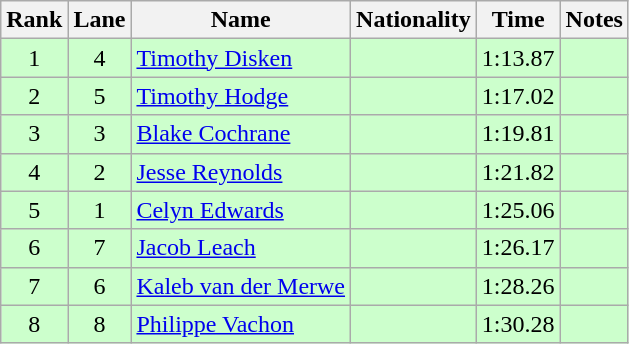<table class="wikitable sortable" style="text-align:center">
<tr>
<th>Rank</th>
<th>Lane</th>
<th>Name</th>
<th>Nationality</th>
<th>Time</th>
<th>Notes</th>
</tr>
<tr bgcolor=ccffcc>
<td>1</td>
<td>4</td>
<td align=left><a href='#'>Timothy Disken</a></td>
<td align=left></td>
<td>1:13.87</td>
<td></td>
</tr>
<tr bgcolor=ccffcc>
<td>2</td>
<td>5</td>
<td align=left><a href='#'>Timothy Hodge</a></td>
<td align=left></td>
<td>1:17.02</td>
<td></td>
</tr>
<tr bgcolor=ccffcc>
<td>3</td>
<td>3</td>
<td align=left><a href='#'>Blake Cochrane</a></td>
<td align=left></td>
<td>1:19.81</td>
<td></td>
</tr>
<tr bgcolor=ccffcc>
<td>4</td>
<td>2</td>
<td align=left><a href='#'>Jesse Reynolds</a></td>
<td align=left></td>
<td>1:21.82</td>
<td></td>
</tr>
<tr bgcolor=ccffcc>
<td>5</td>
<td>1</td>
<td align=left><a href='#'>Celyn Edwards</a></td>
<td align=left></td>
<td>1:25.06</td>
<td></td>
</tr>
<tr bgcolor=ccffcc>
<td>6</td>
<td>7</td>
<td align=left><a href='#'>Jacob Leach</a></td>
<td align=left></td>
<td>1:26.17</td>
<td></td>
</tr>
<tr bgcolor=ccffcc>
<td>7</td>
<td>6</td>
<td align=left><a href='#'>Kaleb van der Merwe</a></td>
<td align=left></td>
<td>1:28.26</td>
<td></td>
</tr>
<tr bgcolor=ccffcc>
<td>8</td>
<td>8</td>
<td align=left><a href='#'>Philippe Vachon</a></td>
<td align=left></td>
<td>1:30.28</td>
<td></td>
</tr>
</table>
